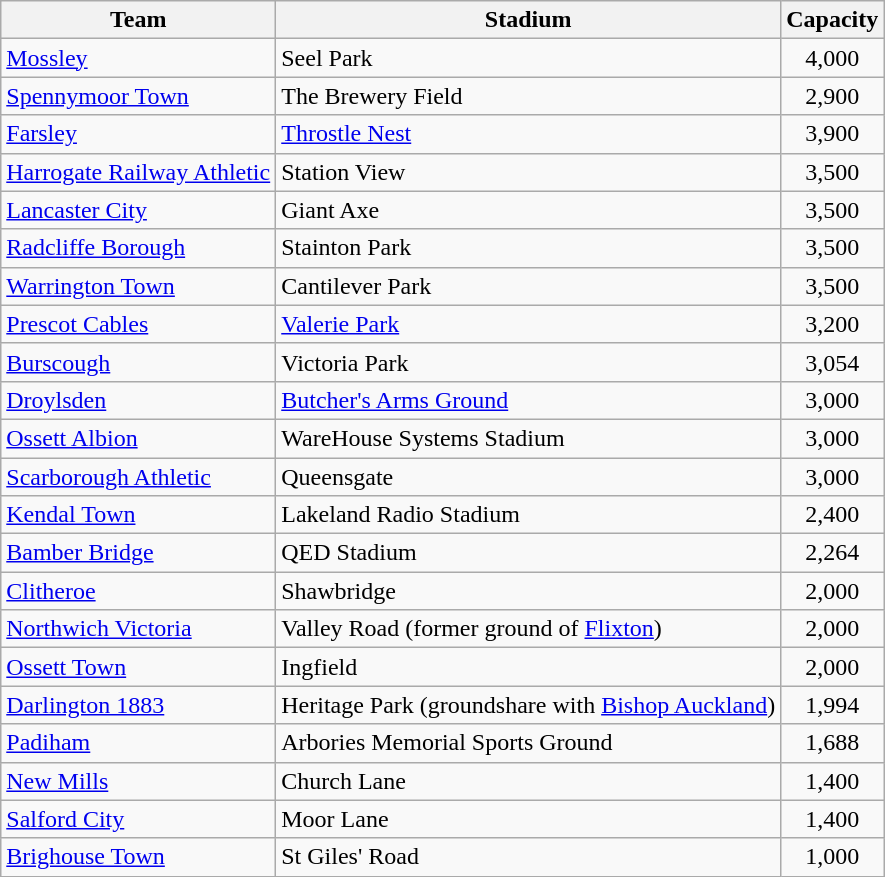<table class="wikitable sortable">
<tr>
<th>Team</th>
<th>Stadium</th>
<th>Capacity</th>
</tr>
<tr>
<td><a href='#'>Mossley</a></td>
<td>Seel Park</td>
<td style="text-align:center;">4,000</td>
</tr>
<tr>
<td><a href='#'>Spennymoor Town</a></td>
<td>The Brewery Field</td>
<td style="text-align:center;">2,900</td>
</tr>
<tr>
<td><a href='#'>Farsley</a></td>
<td><a href='#'>Throstle Nest</a></td>
<td style="text-align:center;">3,900</td>
</tr>
<tr>
<td><a href='#'>Harrogate Railway Athletic</a></td>
<td>Station View</td>
<td style="text-align:center;">3,500</td>
</tr>
<tr>
<td><a href='#'>Lancaster City</a></td>
<td>Giant Axe</td>
<td style="text-align:center;">3,500</td>
</tr>
<tr>
<td><a href='#'>Radcliffe Borough</a></td>
<td>Stainton Park</td>
<td style="text-align:center;">3,500</td>
</tr>
<tr>
<td><a href='#'>Warrington Town</a></td>
<td>Cantilever Park</td>
<td style="text-align:center;">3,500</td>
</tr>
<tr>
<td><a href='#'>Prescot Cables</a></td>
<td><a href='#'>Valerie Park</a></td>
<td style="text-align:center;">3,200</td>
</tr>
<tr>
<td><a href='#'>Burscough</a></td>
<td>Victoria Park</td>
<td style="text-align:center;">3,054</td>
</tr>
<tr>
<td><a href='#'>Droylsden</a></td>
<td><a href='#'>Butcher's Arms Ground</a></td>
<td style="text-align:center;">3,000</td>
</tr>
<tr>
<td><a href='#'>Ossett Albion</a></td>
<td>WareHouse Systems Stadium</td>
<td style="text-align:center;">3,000</td>
</tr>
<tr>
<td><a href='#'>Scarborough Athletic</a></td>
<td>Queensgate</td>
<td style="text-align:center;">3,000</td>
</tr>
<tr>
<td><a href='#'>Kendal Town</a></td>
<td>Lakeland Radio Stadium</td>
<td style="text-align:center;">2,400</td>
</tr>
<tr>
<td><a href='#'>Bamber Bridge</a></td>
<td>QED Stadium</td>
<td style="text-align:center;">2,264</td>
</tr>
<tr>
<td><a href='#'>Clitheroe</a></td>
<td>Shawbridge</td>
<td style="text-align:center;">2,000</td>
</tr>
<tr>
<td><a href='#'>Northwich Victoria</a></td>
<td>Valley Road (former ground of <a href='#'>Flixton</a>)</td>
<td style="text-align:center;">2,000</td>
</tr>
<tr>
<td><a href='#'>Ossett Town</a></td>
<td>Ingfield</td>
<td style="text-align:center;">2,000</td>
</tr>
<tr>
<td><a href='#'>Darlington 1883</a></td>
<td>Heritage Park (groundshare with <a href='#'>Bishop Auckland</a>)</td>
<td style="text-align:center;">1,994</td>
</tr>
<tr>
<td><a href='#'>Padiham</a></td>
<td>Arbories Memorial Sports Ground</td>
<td style="text-align:center;">1,688</td>
</tr>
<tr>
<td><a href='#'>New Mills</a></td>
<td>Church Lane</td>
<td style="text-align:center;">1,400</td>
</tr>
<tr>
<td><a href='#'>Salford City</a></td>
<td>Moor Lane</td>
<td style="text-align:center;">1,400</td>
</tr>
<tr>
<td><a href='#'>Brighouse Town</a></td>
<td>St Giles' Road</td>
<td style="text-align:center;">1,000</td>
</tr>
</table>
